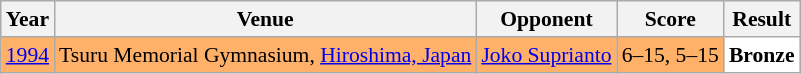<table class="sortable wikitable" style="font-size: 90%;">
<tr>
<th>Year</th>
<th>Venue</th>
<th>Opponent</th>
<th>Score</th>
<th>Result</th>
</tr>
<tr style="background:#FFB069">
<td align="center"><a href='#'>1994</a></td>
<td align="left">Tsuru Memorial Gymnasium, <a href='#'>Hiroshima, Japan</a></td>
<td align="left"> <a href='#'>Joko Suprianto</a></td>
<td align="left">6–15, 5–15</td>
<td style="text-align:left; background:white"> <strong>Bronze</strong></td>
</tr>
</table>
